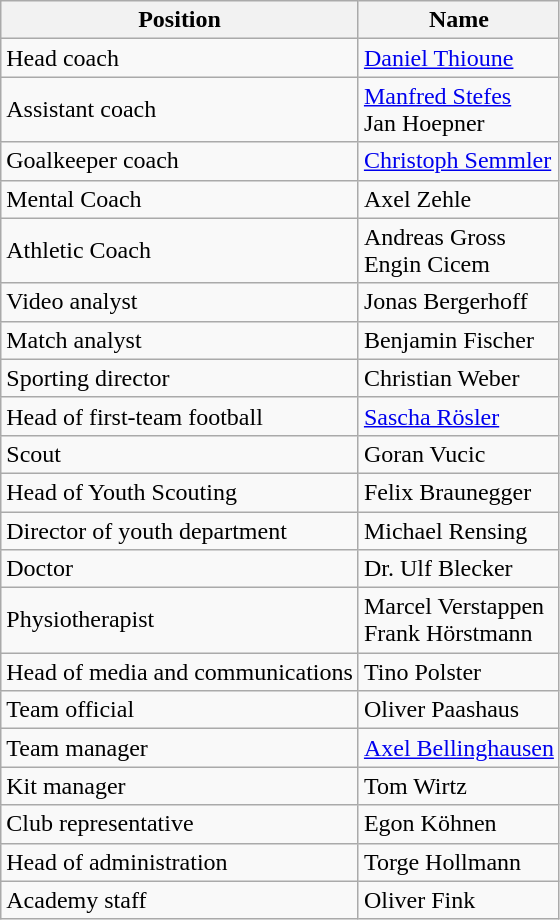<table class="wikitable">
<tr>
<th>Position</th>
<th>Name</th>
</tr>
<tr>
<td>Head coach</td>
<td> <a href='#'>Daniel Thioune</a></td>
</tr>
<tr>
<td>Assistant coach</td>
<td> <a href='#'>Manfred Stefes</a> <br>  Jan Hoepner</td>
</tr>
<tr>
<td>Goalkeeper coach</td>
<td> <a href='#'>Christoph Semmler</a></td>
</tr>
<tr>
<td>Mental Coach</td>
<td> Axel Zehle</td>
</tr>
<tr>
<td>Athletic Coach</td>
<td> Andreas Gross <br>  Engin Cicem</td>
</tr>
<tr>
<td>Video analyst</td>
<td> Jonas Bergerhoff</td>
</tr>
<tr>
<td>Match analyst</td>
<td> Benjamin Fischer</td>
</tr>
<tr>
<td>Sporting director</td>
<td> Christian Weber</td>
</tr>
<tr>
<td>Head of first-team football</td>
<td> <a href='#'>Sascha Rösler</a></td>
</tr>
<tr>
<td>Scout</td>
<td> Goran Vucic</td>
</tr>
<tr>
<td>Head of Youth Scouting</td>
<td> Felix Braunegger</td>
</tr>
<tr>
<td>Director of youth department</td>
<td> Michael Rensing</td>
</tr>
<tr>
<td>Doctor</td>
<td> Dr. Ulf Blecker</td>
</tr>
<tr>
<td>Physiotherapist</td>
<td> Marcel Verstappen <br>  Frank Hörstmann</td>
</tr>
<tr>
<td>Head of media and communications</td>
<td> Tino Polster</td>
</tr>
<tr>
<td>Team official</td>
<td> Oliver Paashaus</td>
</tr>
<tr>
<td>Team manager</td>
<td> <a href='#'>Axel Bellinghausen</a></td>
</tr>
<tr>
<td>Kit manager</td>
<td> Tom Wirtz</td>
</tr>
<tr>
<td>Club representative</td>
<td> Egon Köhnen</td>
</tr>
<tr>
<td>Head of administration</td>
<td> Torge Hollmann</td>
</tr>
<tr>
<td>Academy staff</td>
<td> Oliver Fink</td>
</tr>
</table>
